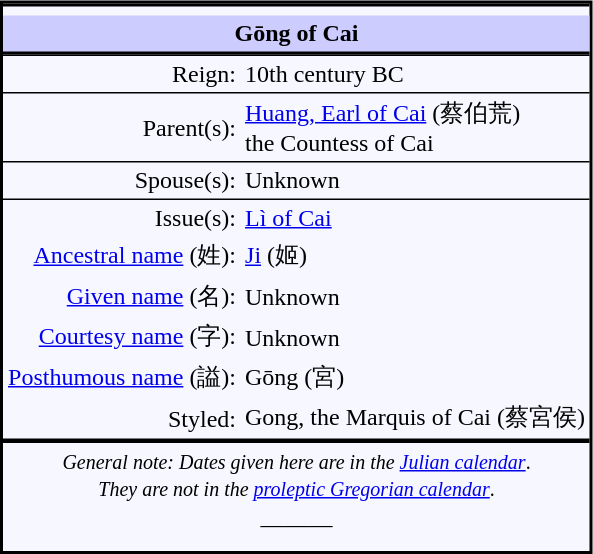<table cellpadding=3px cellspacing=0px bgcolor=#f7f8ff style="float:right; border:2px solid; margin:5px">
<tr>
<td colspan=2 align=center style="border-top:2px solid"></td>
</tr>
<tr>
<th align=center style="background:#ccf; border-bottom:2px solid" colspan=2>Gōng of Cai</th>
</tr>
<tr>
<td align=right style="border-top:1px solid">Reign:</td>
<td style="border-top:1px solid">10th century BC</td>
</tr>
<tr>
<td align=right style="border-top:1px solid">Parent(s):</td>
<td style="border-top:1px solid"><a href='#'>Huang, Earl of Cai</a> (蔡伯荒) <br>  the Countess of Cai</td>
</tr>
<tr>
<td align=right style="border-top:1px solid">Spouse(s):</td>
<td style="border-top:1px solid">Unknown</td>
</tr>
<tr>
<td align=right style="border-top:1px solid">Issue(s):</td>
<td style="border-top:1px solid"><a href='#'>Lì of Cai</a></td>
</tr>
<tr>
<td align="right"><a href='#'>Ancestral name</a> (姓):</td>
<td><a href='#'>Ji</a> (姬)</td>
</tr>
<tr>
<td align="right"><a href='#'>Given name</a> (名):</td>
<td>Unknown</td>
</tr>
<tr>
<td align="right"><a href='#'>Courtesy name</a> (字):</td>
<td>Unknown</td>
</tr>
<tr>
<td align="right" nowrap="nowrap"><a href='#'>Posthumous name</a> (謚):</td>
<td>Gōng (宮)</td>
</tr>
<tr>
<td align="right">Styled:</td>
<td>Gong, the Marquis of Cai (蔡宮侯)</td>
</tr>
<tr>
<td colspan=2 align=center style="border-top:3px solid"><small><em>General note: Dates given here are in the <a href='#'>Julian calendar</a></em>.<br><em>They are not in the <a href='#'>proleptic Gregorian calendar</a></em>.</small></td>
</tr>
<tr>
<td colspan=2 align=center>———</td>
</tr>
<tr>
<td></td>
</tr>
<tr>
</tr>
</table>
